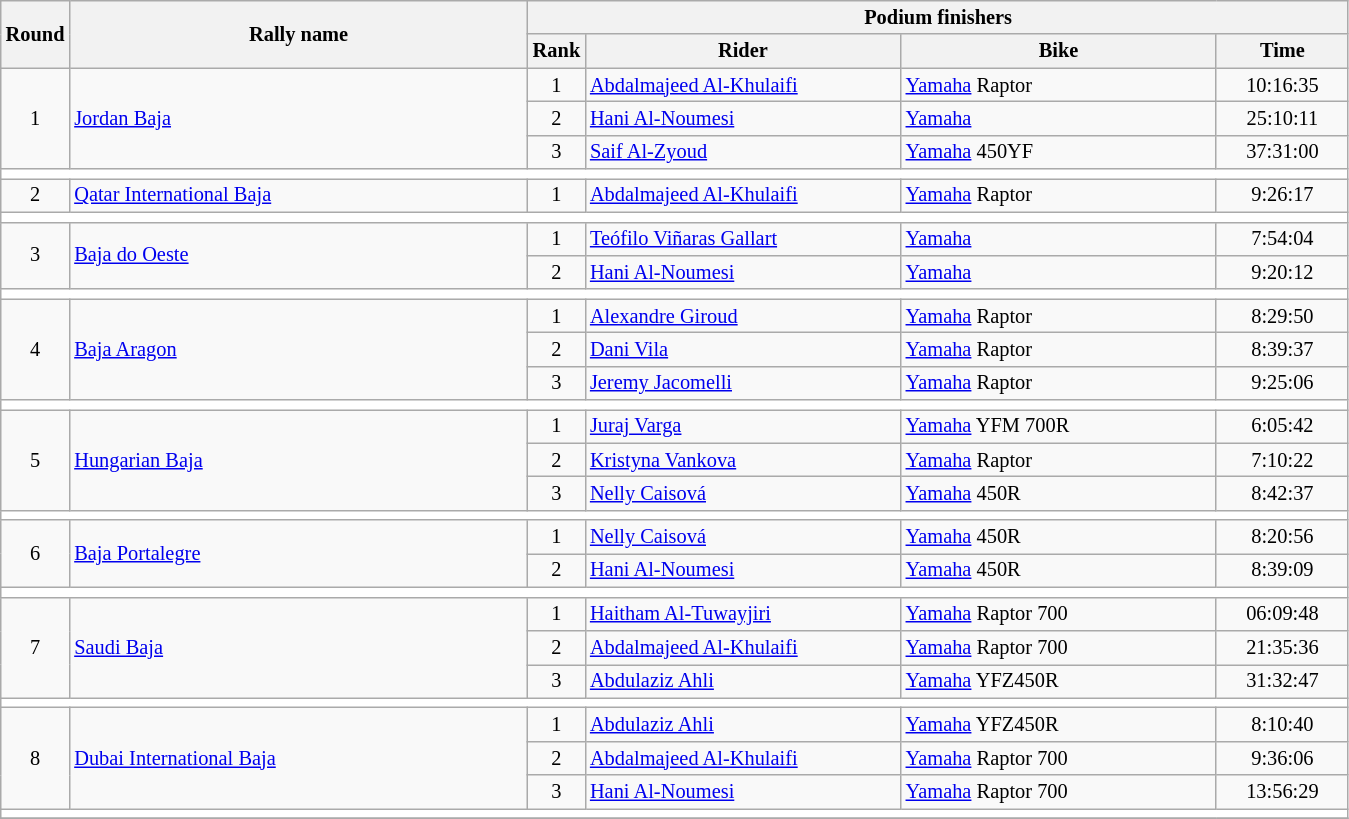<table class="wikitable" style="font-size:85%;">
<tr>
<th rowspan=2>Round</th>
<th style="width:22em" rowspan=2>Rally name</th>
<th colspan=4>Podium finishers</th>
</tr>
<tr>
<th>Rank</th>
<th style="width:15em">Rider</th>
<th style="width:15em">Bike</th>
<th style="width:6em">Time</th>
</tr>
<tr>
<td rowspan=3 align=center>1</td>
<td rowspan=3> <a href='#'>Jordan Baja</a></td>
<td align=center>1</td>
<td> <a href='#'>Abdalmajeed Al-Khulaifi</a></td>
<td><a href='#'>Yamaha</a> Raptor</td>
<td align=center>10:16:35</td>
</tr>
<tr>
<td align=center>2</td>
<td> <a href='#'>Hani Al-Noumesi</a></td>
<td><a href='#'>Yamaha</a></td>
<td align=center>25:10:11</td>
</tr>
<tr>
<td align=center>3</td>
<td> <a href='#'>Saif Al-Zyoud</a></td>
<td><a href='#'>Yamaha</a> 450YF</td>
<td align=center>37:31:00</td>
</tr>
<tr style="background:white;">
<td colspan="6"></td>
</tr>
<tr>
<td align=center>2</td>
<td> <a href='#'>Qatar International Baja</a></td>
<td align=center>1</td>
<td> <a href='#'>Abdalmajeed Al-Khulaifi</a></td>
<td><a href='#'>Yamaha</a> Raptor</td>
<td align=center>9:26:17</td>
</tr>
<tr style="background:white;">
<td colspan="6"></td>
</tr>
<tr>
<td rowspan="2" align="center">3</td>
<td rowspan="2"> <a href='#'>Baja do Oeste</a></td>
<td align=center>1</td>
<td> <a href='#'>Teófilo Viñaras Gallart</a></td>
<td><a href='#'>Yamaha</a></td>
<td align=center>7:54:04</td>
</tr>
<tr>
<td align=center>2</td>
<td> <a href='#'>Hani Al-Noumesi</a></td>
<td><a href='#'>Yamaha</a></td>
<td align=center>9:20:12</td>
</tr>
<tr style="background:white;">
<td colspan="6"></td>
</tr>
<tr>
<td rowspan=3 align=center>4</td>
<td rowspan=3> <a href='#'>Baja Aragon</a></td>
<td align=center>1</td>
<td> <a href='#'>Alexandre Giroud</a></td>
<td><a href='#'>Yamaha</a> Raptor</td>
<td align=center>8:29:50</td>
</tr>
<tr>
<td align=center>2</td>
<td> <a href='#'>Dani Vila</a></td>
<td><a href='#'>Yamaha</a> Raptor</td>
<td align=center>8:39:37</td>
</tr>
<tr>
<td align=center>3</td>
<td> <a href='#'>Jeremy Jacomelli</a></td>
<td><a href='#'>Yamaha</a> Raptor</td>
<td align=center>9:25:06</td>
</tr>
<tr style="background:white;">
<td colspan="6"></td>
</tr>
<tr>
<td rowspan=3 align=center>5</td>
<td rowspan=3> <a href='#'>Hungarian Baja</a></td>
<td align=center>1</td>
<td> <a href='#'>Juraj Varga</a></td>
<td><a href='#'>Yamaha</a> YFM 700R</td>
<td align=center>6:05:42</td>
</tr>
<tr>
<td align=center>2</td>
<td> <a href='#'>Kristyna Vankova</a></td>
<td><a href='#'>Yamaha</a> Raptor</td>
<td align=center>7:10:22</td>
</tr>
<tr>
<td align=center>3</td>
<td> <a href='#'>Nelly Caisová</a></td>
<td><a href='#'>Yamaha</a> 450R</td>
<td align=center>8:42:37</td>
</tr>
<tr style="background:white;">
<td colspan="6"></td>
</tr>
<tr>
<td rowspan=2 align=center>6</td>
<td rowspan=2> <a href='#'>Baja Portalegre</a></td>
<td align=center>1</td>
<td> <a href='#'>Nelly Caisová</a></td>
<td><a href='#'>Yamaha</a> 450R</td>
<td align=center>8:20:56</td>
</tr>
<tr>
<td align=center>2</td>
<td> <a href='#'>Hani Al-Noumesi</a></td>
<td><a href='#'>Yamaha</a> 450R</td>
<td align=center>8:39:09</td>
</tr>
<tr style="background:white;">
<td colspan="6"></td>
</tr>
<tr>
<td rowspan=3 align=center>7</td>
<td rowspan=3> <a href='#'>Saudi Baja</a></td>
<td align=center>1</td>
<td> <a href='#'>Haitham Al-Tuwayjiri</a></td>
<td><a href='#'>Yamaha</a> Raptor 700</td>
<td align=center>06:09:48</td>
</tr>
<tr>
<td align=center>2</td>
<td> <a href='#'>Abdalmajeed Al-Khulaifi</a></td>
<td><a href='#'>Yamaha</a> Raptor 700</td>
<td align=center>21:35:36</td>
</tr>
<tr>
<td align=center>3</td>
<td> <a href='#'>Abdulaziz Ahli</a></td>
<td><a href='#'>Yamaha</a> YFZ450R</td>
<td align=center>31:32:47</td>
</tr>
<tr style="background:white;">
<td colspan="6"></td>
</tr>
<tr>
<td rowspan=3 align=center>8</td>
<td rowspan=3> <a href='#'>Dubai International Baja</a></td>
<td align=center>1</td>
<td> <a href='#'>Abdulaziz Ahli</a></td>
<td><a href='#'>Yamaha</a> YFZ450R</td>
<td align=center>8:10:40</td>
</tr>
<tr>
<td align=center>2</td>
<td> <a href='#'>Abdalmajeed Al-Khulaifi</a></td>
<td><a href='#'>Yamaha</a> Raptor 700</td>
<td align=center>9:36:06</td>
</tr>
<tr>
<td align=center>3</td>
<td> <a href='#'>Hani Al-Noumesi</a></td>
<td><a href='#'>Yamaha</a> Raptor 700</td>
<td align=center>13:56:29</td>
</tr>
<tr style="background:white;">
<td colspan="6"></td>
</tr>
<tr>
</tr>
</table>
